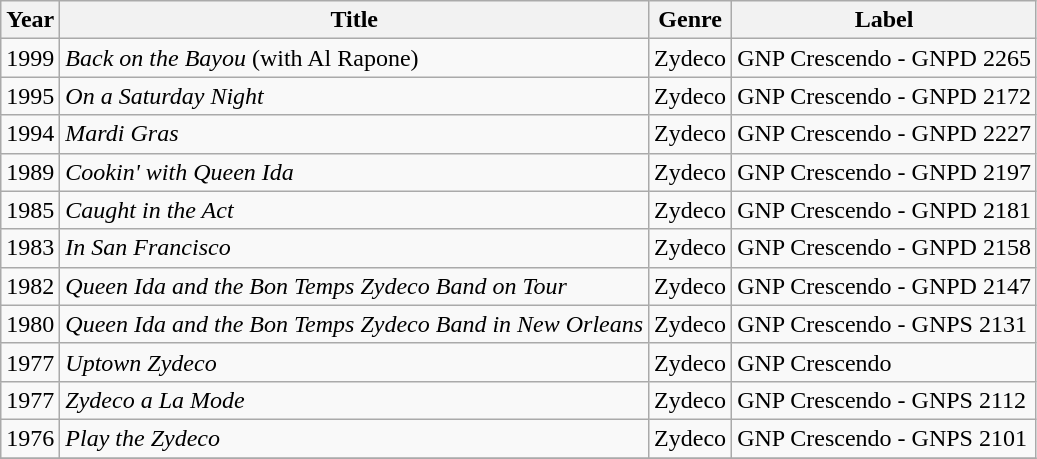<table class="wikitable">
<tr>
<th>Year</th>
<th>Title</th>
<th>Genre</th>
<th>Label</th>
</tr>
<tr>
<td>1999</td>
<td><em>Back on the Bayou</em> (with Al Rapone)</td>
<td>Zydeco</td>
<td>GNP Crescendo - GNPD 2265</td>
</tr>
<tr>
<td>1995</td>
<td><em>On a Saturday Night</em></td>
<td>Zydeco</td>
<td>GNP Crescendo - GNPD 2172</td>
</tr>
<tr>
<td>1994</td>
<td><em>Mardi Gras</em></td>
<td>Zydeco</td>
<td>GNP Crescendo - GNPD 2227</td>
</tr>
<tr>
<td>1989</td>
<td><em>Cookin' with Queen Ida</em></td>
<td>Zydeco</td>
<td>GNP Crescendo - GNPD 2197</td>
</tr>
<tr>
<td>1985</td>
<td><em>Caught in the Act</em></td>
<td>Zydeco</td>
<td>GNP Crescendo - GNPD 2181</td>
</tr>
<tr>
<td>1983</td>
<td><em>In San Francisco</em></td>
<td>Zydeco</td>
<td>GNP Crescendo - GNPD 2158</td>
</tr>
<tr>
<td>1982</td>
<td><em>Queen Ida and the Bon Temps Zydeco Band on Tour</em></td>
<td>Zydeco</td>
<td>GNP Crescendo - GNPD 2147</td>
</tr>
<tr>
<td>1980</td>
<td><em>Queen Ida and the Bon Temps Zydeco Band in New Orleans</em></td>
<td>Zydeco</td>
<td>GNP Crescendo - GNPS 2131</td>
</tr>
<tr>
<td>1977</td>
<td><em>Uptown Zydeco</em></td>
<td>Zydeco</td>
<td>GNP Crescendo</td>
</tr>
<tr>
<td>1977</td>
<td><em>Zydeco a La Mode</em></td>
<td>Zydeco</td>
<td>GNP Crescendo - GNPS 2112</td>
</tr>
<tr>
<td>1976</td>
<td><em>Play the Zydeco</em></td>
<td>Zydeco</td>
<td>GNP Crescendo - GNPS 2101</td>
</tr>
<tr>
</tr>
</table>
